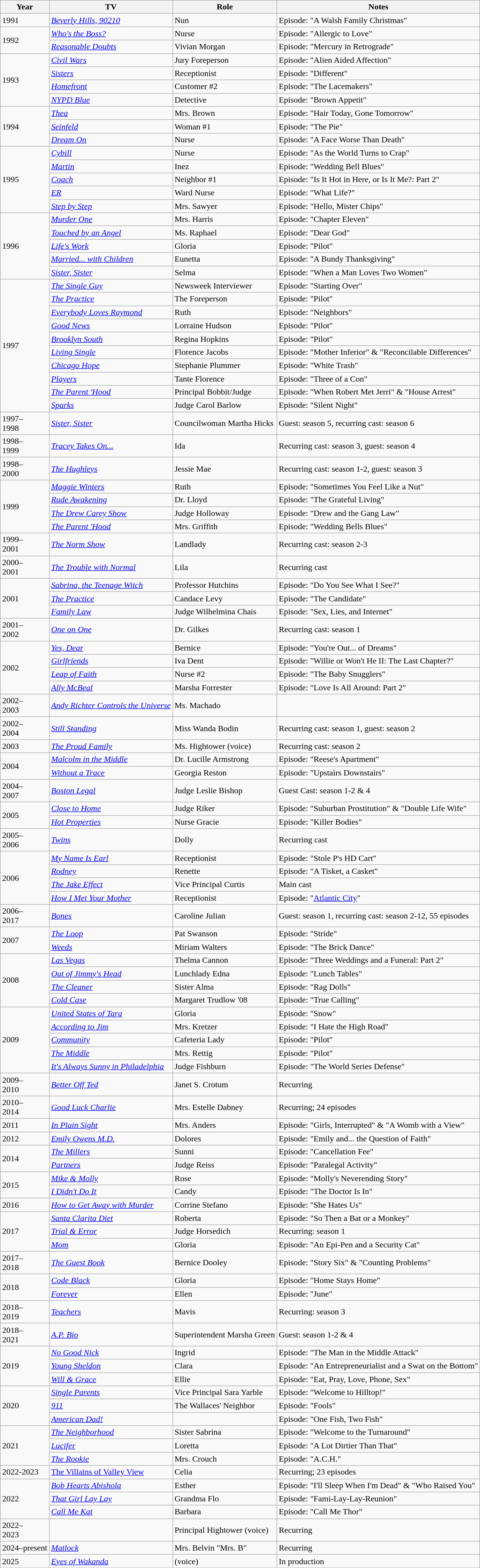<table class="wikitable sortable">
<tr>
<th scope="col">Year</th>
<th scope="col">TV</th>
<th scope="col">Role</th>
<th scope="col" class="unsortable">Notes</th>
</tr>
<tr>
<td>1991</td>
<td><em><a href='#'>Beverly Hills, 90210</a></em></td>
<td>Nun</td>
<td>Episode: "A Walsh Family Christmas"</td>
</tr>
<tr>
<td rowspan="2">1992</td>
<td><em><a href='#'>Who's the Boss?</a></em></td>
<td>Nurse</td>
<td>Episode: "Allergic to Love"</td>
</tr>
<tr>
<td><em><a href='#'>Reasonable Doubts</a></em></td>
<td>Vivian Morgan</td>
<td>Episode: "Mercury in Retrograde"</td>
</tr>
<tr>
<td rowspan="4">1993</td>
<td><em><a href='#'>Civil Wars</a></em></td>
<td>Jury Foreperson</td>
<td>Episode: "Alien Aided Affection"</td>
</tr>
<tr>
<td><em><a href='#'>Sisters</a></em></td>
<td>Receptionist</td>
<td>Episode: "Different"</td>
</tr>
<tr>
<td><em><a href='#'>Homefront</a></em></td>
<td>Customer #2</td>
<td>Episode: "The Lacemakers"</td>
</tr>
<tr>
<td><em><a href='#'>NYPD Blue</a></em></td>
<td>Detective</td>
<td>Episode: "Brown Appetit"</td>
</tr>
<tr>
<td rowspan="3">1994</td>
<td><em><a href='#'>Thea</a></em></td>
<td>Mrs. Brown</td>
<td>Episode: "Hair Today, Gone Tomorrow"</td>
</tr>
<tr>
<td><em><a href='#'>Seinfeld</a></em></td>
<td>Woman #1</td>
<td>Episode: "The Pie"</td>
</tr>
<tr>
<td><em><a href='#'>Dream On</a></em></td>
<td>Nurse</td>
<td>Episode: "A Face Worse Than Death"</td>
</tr>
<tr>
<td rowspan="5">1995</td>
<td><em><a href='#'>Cybill</a></em></td>
<td>Nurse</td>
<td>Episode: "As the World Turns to Crap"</td>
</tr>
<tr>
<td><em><a href='#'>Martin</a></em></td>
<td>Inez</td>
<td>Episode: "Wedding Bell Blues"</td>
</tr>
<tr>
<td><em><a href='#'>Coach</a></em></td>
<td>Neighbor #1</td>
<td>Episode: "Is It Hot in Here, or Is It Me?: Part 2"</td>
</tr>
<tr>
<td><em><a href='#'>ER</a></em></td>
<td>Ward Nurse</td>
<td>Episode: "What Life?"</td>
</tr>
<tr>
<td><em><a href='#'>Step by Step</a></em></td>
<td>Mrs. Sawyer</td>
<td>Episode: "Hello, Mister Chips"</td>
</tr>
<tr>
<td rowspan="5">1996</td>
<td><em><a href='#'>Murder One</a></em></td>
<td>Mrs. Harris</td>
<td>Episode: "Chapter Eleven"</td>
</tr>
<tr>
<td><em><a href='#'>Touched by an Angel</a></em></td>
<td>Ms. Raphael</td>
<td>Episode: "Dear God"</td>
</tr>
<tr>
<td><em><a href='#'>Life's Work</a></em></td>
<td>Gloria</td>
<td>Episode: "Pilot"</td>
</tr>
<tr>
<td><em><a href='#'>Married... with Children</a></em></td>
<td>Eunetta</td>
<td>Episode: "A Bundy Thanksgiving"</td>
</tr>
<tr>
<td><em><a href='#'>Sister, Sister</a></em></td>
<td>Selma</td>
<td>Episode: "When a Man Loves Two Women"</td>
</tr>
<tr>
<td rowspan="10">1997</td>
<td><em><a href='#'>The Single Guy</a></em></td>
<td>Newsweek Interviewer</td>
<td>Episode: "Starting Over"</td>
</tr>
<tr>
<td><em><a href='#'>The Practice</a></em></td>
<td>The Foreperson</td>
<td>Episode: "Pilot"</td>
</tr>
<tr>
<td><em><a href='#'>Everybody Loves Raymond</a></em></td>
<td>Ruth</td>
<td>Episode: "Neighbors"</td>
</tr>
<tr>
<td><em><a href='#'>Good News</a></em></td>
<td>Lorraine Hudson</td>
<td>Episode: "Pilot"</td>
</tr>
<tr>
<td><em><a href='#'>Brooklyn South</a></em></td>
<td>Regina Hopkins</td>
<td>Episode: "Pilot"</td>
</tr>
<tr>
<td><em><a href='#'>Living Single</a></em></td>
<td>Florence Jacobs</td>
<td>Episode: "Mother Inferior" & "Reconcilable Differences"</td>
</tr>
<tr>
<td><em><a href='#'>Chicago Hope</a></em></td>
<td>Stephanie Plummer</td>
<td>Episode: "White Trash"</td>
</tr>
<tr>
<td><em><a href='#'>Players</a></em></td>
<td>Tante Florence</td>
<td>Episode: "Three of a Con"</td>
</tr>
<tr>
<td><em><a href='#'>The Parent 'Hood</a></em></td>
<td>Principal Bobbit/Judge</td>
<td>Episode: "When Robert Met Jerri" & "House Arrest"</td>
</tr>
<tr>
<td><em><a href='#'>Sparks</a></em></td>
<td>Judge Carol Barlow</td>
<td>Episode: "Silent Night"</td>
</tr>
<tr>
<td>1997–<br>1998</td>
<td><em><a href='#'>Sister, Sister</a></em></td>
<td>Councilwoman Martha Hicks</td>
<td>Guest: season 5, recurring cast: season 6</td>
</tr>
<tr>
<td>1998–<br>1999</td>
<td><em><a href='#'>Tracey Takes On...</a></em></td>
<td>Ida</td>
<td>Recurring cast: season 3, guest: season 4</td>
</tr>
<tr>
<td>1998–<br>2000</td>
<td><em><a href='#'>The Hughleys</a></em></td>
<td>Jessie Mae</td>
<td>Recurring cast: season 1-2, guest: season 3</td>
</tr>
<tr>
<td rowspan="4">1999</td>
<td><em><a href='#'>Maggie Winters</a></em></td>
<td>Ruth</td>
<td>Episode: "Sometimes You Feel Like a Nut"</td>
</tr>
<tr>
<td><em><a href='#'>Rude Awakening</a></em></td>
<td>Dr. Lloyd</td>
<td>Episode: "The Grateful Living"</td>
</tr>
<tr>
<td><em><a href='#'>The Drew Carey Show</a></em></td>
<td>Judge Holloway</td>
<td>Episode: "Drew and the Gang Law"</td>
</tr>
<tr>
<td><em><a href='#'>The Parent 'Hood</a></em></td>
<td>Mrs. Griffith</td>
<td>Episode: "Wedding Bells Blues"</td>
</tr>
<tr>
<td>1999–<br>2001</td>
<td><em><a href='#'>The Norm Show</a></em></td>
<td>Landlady</td>
<td>Recurring cast: season 2-3</td>
</tr>
<tr>
<td>2000–<br>2001</td>
<td><em><a href='#'>The Trouble with Normal</a></em></td>
<td>Lila</td>
<td>Recurring cast</td>
</tr>
<tr>
<td rowspan="3">2001</td>
<td><em><a href='#'>Sabrina, the Teenage Witch</a></em></td>
<td>Professor Hutchins</td>
<td>Episode: "Do You See What I See?"</td>
</tr>
<tr>
<td><em><a href='#'>The Practice</a></em></td>
<td>Candace Levy</td>
<td>Episode: "The Candidate"</td>
</tr>
<tr>
<td><em><a href='#'>Family Law</a></em></td>
<td>Judge Wilhelmina Chais</td>
<td>Episode: "Sex, Lies, and Internet"</td>
</tr>
<tr>
<td>2001–<br>2002</td>
<td><em><a href='#'>One on One</a></em></td>
<td>Dr. Gilkes</td>
<td>Recurring cast: season 1</td>
</tr>
<tr>
<td rowspan="4">2002</td>
<td><em><a href='#'>Yes, Dear</a></em></td>
<td>Bernice</td>
<td>Episode: "You're Out... of Dreams"</td>
</tr>
<tr>
<td><em><a href='#'>Girlfriends</a></em></td>
<td>Iva Dent</td>
<td>Episode: "Willie or Won't He II: The Last Chapter?"</td>
</tr>
<tr>
<td><em><a href='#'>Leap of Faith</a></em></td>
<td>Nurse #2</td>
<td>Episode: "The Baby Snugglers"</td>
</tr>
<tr>
<td><em><a href='#'>Ally McBeal</a></em></td>
<td>Marsha Forrester</td>
<td>Episode: "Love Is All Around: Part 2"</td>
</tr>
<tr>
<td>2002–<br>2003</td>
<td><em><a href='#'>Andy Richter Controls the Universe</a></em></td>
<td>Ms. Machado</td>
<td></td>
</tr>
<tr>
<td>2002–<br>2004</td>
<td><em><a href='#'>Still Standing</a></em></td>
<td>Miss Wanda Bodin</td>
<td>Recurring cast: season 1, guest: season 2</td>
</tr>
<tr>
<td>2003</td>
<td><em><a href='#'>The Proud Family</a></em></td>
<td>Ms. Hightower (voice)</td>
<td>Recurring cast: season 2</td>
</tr>
<tr>
<td rowspan="2">2004</td>
<td><em><a href='#'>Malcolm in the Middle</a></em></td>
<td>Dr. Lucille Armstrong</td>
<td>Episode: "Reese's Apartment"</td>
</tr>
<tr>
<td><em><a href='#'>Without a Trace</a></em></td>
<td>Georgia Reston</td>
<td>Episode: "Upstairs Downstairs"</td>
</tr>
<tr>
<td>2004–<br>2007</td>
<td><em><a href='#'>Boston Legal</a></em></td>
<td>Judge Leslie Bishop</td>
<td>Guest Cast: season 1-2 & 4</td>
</tr>
<tr>
<td rowspan="2">2005</td>
<td><em><a href='#'>Close to Home</a></em></td>
<td>Judge Riker</td>
<td>Episode: "Suburban Prostitution" & "Double Life Wife"</td>
</tr>
<tr>
<td><em><a href='#'>Hot Properties</a></em></td>
<td>Nurse Gracie</td>
<td>Episode: "Killer Bodies"</td>
</tr>
<tr>
<td>2005–<br>2006</td>
<td><em><a href='#'>Twins</a></em></td>
<td>Dolly</td>
<td>Recurring cast</td>
</tr>
<tr>
<td rowspan="4">2006</td>
<td><em><a href='#'>My Name Is Earl</a></em></td>
<td>Receptionist</td>
<td>Episode: "Stole P's HD Cart"</td>
</tr>
<tr>
<td><em><a href='#'>Rodney</a></em></td>
<td>Renette</td>
<td>Episode: "A Tisket, a Casket"</td>
</tr>
<tr>
<td><em><a href='#'>The Jake Effect</a></em></td>
<td>Vice Principal Curtis</td>
<td>Main cast</td>
</tr>
<tr>
<td><em><a href='#'>How I Met Your Mother</a></em></td>
<td>Receptionist</td>
<td>Episode: "<a href='#'>Atlantic City</a>"</td>
</tr>
<tr>
<td>2006–<br>2017</td>
<td><em><a href='#'>Bones</a></em></td>
<td>Caroline Julian</td>
<td>Guest: season 1, recurring cast: season 2-12, 55 episodes</td>
</tr>
<tr>
<td rowspan="2">2007</td>
<td><em><a href='#'>The Loop</a></em></td>
<td>Pat Swanson</td>
<td>Episode: "Stride"</td>
</tr>
<tr>
<td><em><a href='#'>Weeds</a></em></td>
<td>Miriam Walters</td>
<td>Episode: "The Brick Dance"</td>
</tr>
<tr>
<td rowspan="4">2008</td>
<td><em><a href='#'>Las Vegas</a></em></td>
<td>Thelma Cannon</td>
<td>Episode: "Three Weddings and a Funeral: Part 2"</td>
</tr>
<tr>
<td><em><a href='#'>Out of Jimmy's Head</a></em></td>
<td>Lunchlady Edna</td>
<td>Episode: "Lunch Tables"</td>
</tr>
<tr>
<td><em><a href='#'>The Cleaner</a></em></td>
<td>Sister Alma</td>
<td>Episode: "Rag Dolls"</td>
</tr>
<tr>
<td><em><a href='#'>Cold Case</a></em></td>
<td>Margaret Trudlow '08</td>
<td>Episode: "True Calling"</td>
</tr>
<tr>
<td rowspan="5">2009</td>
<td><em><a href='#'>United States of Tara</a></em></td>
<td>Gloria</td>
<td>Episode: "Snow"</td>
</tr>
<tr>
<td><em><a href='#'>According to Jim</a></em></td>
<td>Mrs. Kretzer</td>
<td>Episode: "I Hate the High Road"</td>
</tr>
<tr>
<td><em><a href='#'>Community</a></em></td>
<td>Cafeteria Lady</td>
<td>Episode: "Pilot"</td>
</tr>
<tr>
<td><em><a href='#'>The Middle</a></em></td>
<td>Mrs. Rettig</td>
<td>Episode: "Pilot"</td>
</tr>
<tr>
<td><em><a href='#'>It's Always Sunny in Philadelphia</a></em></td>
<td>Judge Fishburn</td>
<td>Episode: "The World Series Defense"</td>
</tr>
<tr>
<td>2009–<br>2010</td>
<td><em><a href='#'>Better Off Ted</a></em></td>
<td>Janet S. Crotum</td>
<td>Recurring</td>
</tr>
<tr>
<td>2010–<br>2014</td>
<td><em><a href='#'>Good Luck Charlie</a></em></td>
<td>Mrs. Estelle Dabney</td>
<td>Recurring; 24 episodes</td>
</tr>
<tr>
<td>2011</td>
<td><em><a href='#'>In Plain Sight</a></em></td>
<td>Mrs. Anders</td>
<td>Episode: "Girls, Interrupted" & "A Womb with a View"</td>
</tr>
<tr>
<td>2012</td>
<td><em><a href='#'>Emily Owens M.D.</a></em></td>
<td>Dolores</td>
<td>Episode: "Emily and... the Question of Faith"</td>
</tr>
<tr>
<td rowspan="2">2014</td>
<td><em><a href='#'>The Millers</a></em></td>
<td>Sunni</td>
<td>Episode: "Cancellation Fee"</td>
</tr>
<tr>
<td><em><a href='#'>Partners</a></em></td>
<td>Judge Reiss</td>
<td>Episode: "Paralegal Activity"</td>
</tr>
<tr>
<td rowspan="2">2015</td>
<td><em><a href='#'>Mike & Molly</a></em></td>
<td>Rose</td>
<td>Episode: "Molly's Neverending Story"</td>
</tr>
<tr>
<td><em><a href='#'>I Didn't Do It</a></em></td>
<td>Candy</td>
<td>Episode: "The Doctor Is In"</td>
</tr>
<tr>
<td>2016</td>
<td><em><a href='#'>How to Get Away with Murder</a></em></td>
<td>Corrine Stefano</td>
<td>Episode: "She Hates Us"</td>
</tr>
<tr>
<td rowspan="3">2017</td>
<td><em><a href='#'>Santa Clarita Diet</a></em></td>
<td>Roberta</td>
<td>Episode: "So Then a Bat or a Monkey"</td>
</tr>
<tr>
<td><em><a href='#'>Trial & Error</a></em></td>
<td>Judge Horsedich</td>
<td>Recurring: season 1</td>
</tr>
<tr>
<td><em><a href='#'>Mom</a></em></td>
<td>Gloria</td>
<td>Episode: "An Epi-Pen and a Security Cat"</td>
</tr>
<tr>
<td>2017–<br>2018</td>
<td><em><a href='#'>The Guest Book</a></em></td>
<td>Bernice Dooley</td>
<td>Episode: "Story Six" & "Counting Problems"</td>
</tr>
<tr>
<td rowspan="2">2018</td>
<td><em><a href='#'>Code Black</a></em></td>
<td>Gloria</td>
<td>Episode: "Home Stays Home"</td>
</tr>
<tr>
<td><em><a href='#'>Forever</a></em></td>
<td>Ellen</td>
<td>Episode: "June"</td>
</tr>
<tr>
<td>2018–<br>2019</td>
<td><em><a href='#'>Teachers</a></em></td>
<td>Mavis</td>
<td>Recurring: season 3</td>
</tr>
<tr>
<td>2018–<br>2021</td>
<td><em><a href='#'>A.P. Bio</a></em></td>
<td>Superintendent Marsha Green</td>
<td>Guest: season 1-2 & 4</td>
</tr>
<tr>
<td rowspan="3">2019</td>
<td><em><a href='#'>No Good Nick</a></em></td>
<td>Ingrid</td>
<td>Episode: "The Man in the Middle Attack"</td>
</tr>
<tr>
<td><em><a href='#'>Young Sheldon</a></em></td>
<td>Clara</td>
<td>Episode: "An Entrepreneurialist and a Swat on the Bottom"</td>
</tr>
<tr>
<td><em><a href='#'>Will & Grace</a></em></td>
<td>Ellie</td>
<td>Episode: "Eat, Pray, Love, Phone, Sex"</td>
</tr>
<tr>
<td rowspan="3">2020</td>
<td><em><a href='#'>Single Parents</a></em></td>
<td>Vice Principal Sara Yarble</td>
<td>Episode: "Welcome to Hilltop!"</td>
</tr>
<tr>
<td><em><a href='#'>911</a></em></td>
<td>The Wallaces' Neighbor</td>
<td>Episode: "Fools"</td>
</tr>
<tr>
<td><em><a href='#'>American Dad!</a></em></td>
<td></td>
<td>Episode: "One Fish, Two Fish"</td>
</tr>
<tr>
<td rowspan="3">2021</td>
<td><em><a href='#'>The Neighborhood</a></em></td>
<td>Sister Sabrina</td>
<td>Episode: "Welcome to the Turnaround"</td>
</tr>
<tr>
<td><em><a href='#'>Lucifer</a></em></td>
<td>Loretta</td>
<td>Episode: "A Lot Dirtier Than That"</td>
</tr>
<tr>
<td><em><a href='#'>The Rookie</a></em></td>
<td>Mrs. Crouch</td>
<td>Episode: "A.C.H."</td>
</tr>
<tr>
<td>2022-2023</td>
<td><a href='#'>The Villains of Valley View</a></td>
<td>Celia</td>
<td>Recurring; 23 episodes</td>
</tr>
<tr>
<td rowspan="3">2022</td>
<td><em><a href='#'>Bob Hearts Abishola</a></em></td>
<td>Esther</td>
<td>Episode: "I'll Sleep When I'm Dead" & "Who Raised You"</td>
</tr>
<tr>
<td><em><a href='#'>That Girl Lay Lay</a></em></td>
<td>Grandma Flo</td>
<td>Episode: "Fami-Lay-Lay-Reunion"</td>
</tr>
<tr>
<td><em><a href='#'>Call Me Kat</a></em></td>
<td>Barbara</td>
<td>Episode: "Call Me Thor"</td>
</tr>
<tr>
<td>2022–<br>2023</td>
<td></td>
<td>Principal Hightower (voice)</td>
<td>Recurring</td>
</tr>
<tr>
<td>2024–present</td>
<td><em><a href='#'>Matlock</a></em></td>
<td>Mrs. Belvin "Mrs. B"</td>
<td>Recurring</td>
</tr>
<tr>
<td>2025</td>
<td><em><a href='#'>Eyes of Wakanda</a></em></td>
<td> (voice)</td>
<td>In production</td>
</tr>
</table>
